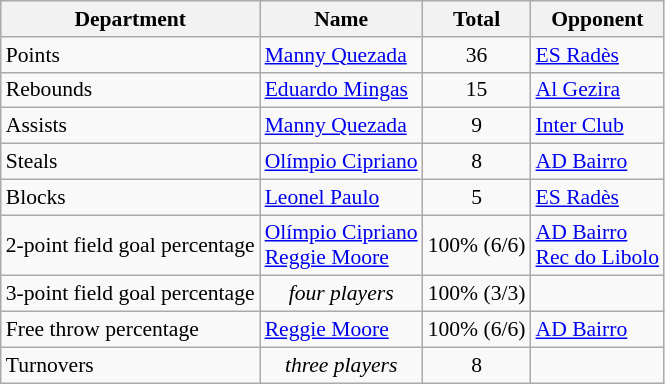<table class=wikitable style="font-size:90%;">
<tr>
<th>Department</th>
<th>Name</th>
<th>Total</th>
<th>Opponent</th>
</tr>
<tr>
<td>Points</td>
<td> <a href='#'>Manny Quezada</a></td>
<td align=center>36</td>
<td> <a href='#'>ES Radès</a></td>
</tr>
<tr>
<td>Rebounds</td>
<td> <a href='#'>Eduardo Mingas</a></td>
<td align=center>15</td>
<td> <a href='#'>Al Gezira</a></td>
</tr>
<tr>
<td>Assists</td>
<td> <a href='#'>Manny Quezada</a></td>
<td align=center>9</td>
<td> <a href='#'>Inter Club</a></td>
</tr>
<tr>
<td>Steals</td>
<td> <a href='#'>Olímpio Cipriano</a></td>
<td align=center>8</td>
<td> <a href='#'>AD Bairro</a></td>
</tr>
<tr>
<td>Blocks</td>
<td> <a href='#'>Leonel Paulo</a></td>
<td align=center>5</td>
<td> <a href='#'>ES Radès</a></td>
</tr>
<tr>
<td>2-point field goal percentage</td>
<td> <a href='#'>Olímpio Cipriano</a><br> <a href='#'>Reggie Moore</a></td>
<td align=center>100% (6/6)</td>
<td> <a href='#'>AD Bairro</a><br> <a href='#'>Rec do Libolo</a></td>
</tr>
<tr>
<td>3-point field goal percentage</td>
<td align=center><em>four players</em></td>
<td align=center>100% (3/3)</td>
<td></td>
</tr>
<tr>
<td>Free throw percentage</td>
<td> <a href='#'>Reggie Moore</a></td>
<td align=center>100% (6/6)</td>
<td> <a href='#'>AD Bairro</a></td>
</tr>
<tr>
<td>Turnovers</td>
<td align=center><em>three players</em></td>
<td align=center>8</td>
<td></td>
</tr>
</table>
